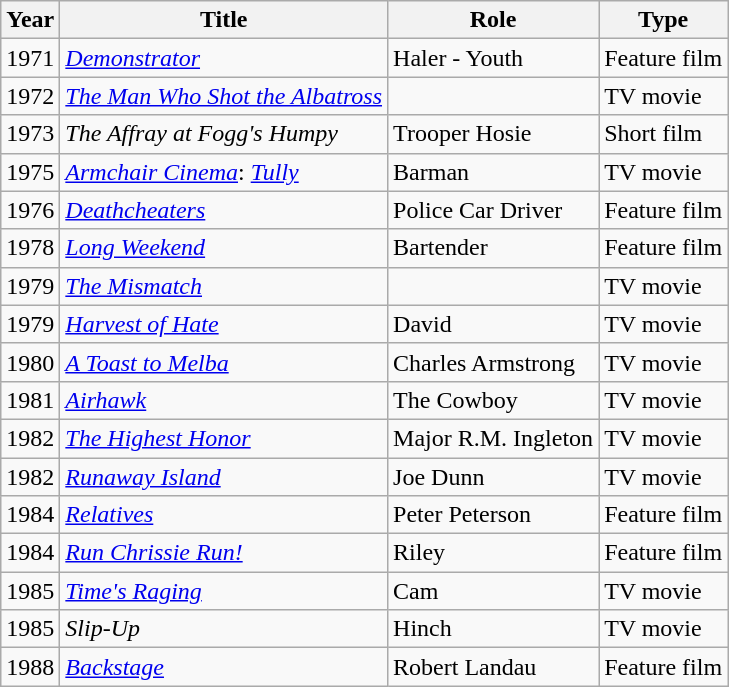<table class="wikitable">
<tr>
<th>Year</th>
<th>Title</th>
<th>Role</th>
<th>Type</th>
</tr>
<tr>
<td>1971</td>
<td><em><a href='#'>Demonstrator</a></em></td>
<td>Haler - Youth</td>
<td>Feature film</td>
</tr>
<tr>
<td>1972</td>
<td><em><a href='#'>The Man Who Shot the Albatross</a></em></td>
<td></td>
<td>TV movie</td>
</tr>
<tr>
<td>1973</td>
<td><em>The Affray at Fogg's Humpy</em></td>
<td>Trooper Hosie</td>
<td>Short film</td>
</tr>
<tr>
<td>1975</td>
<td><em><a href='#'>Armchair Cinema</a></em>: <em><a href='#'>Tully</a></em></td>
<td>Barman</td>
<td>TV movie</td>
</tr>
<tr>
<td>1976</td>
<td><em><a href='#'>Deathcheaters</a></em></td>
<td>Police Car Driver</td>
<td>Feature film</td>
</tr>
<tr>
<td>1978</td>
<td><em><a href='#'>Long Weekend</a></em></td>
<td>Bartender</td>
<td>Feature film</td>
</tr>
<tr>
<td>1979</td>
<td><em><a href='#'>The Mismatch</a></em></td>
<td></td>
<td>TV movie</td>
</tr>
<tr>
<td>1979</td>
<td><em><a href='#'>Harvest of Hate</a></em></td>
<td>David</td>
<td>TV movie</td>
</tr>
<tr>
<td>1980</td>
<td><em><a href='#'>A Toast to Melba</a></em></td>
<td>Charles Armstrong</td>
<td>TV movie</td>
</tr>
<tr>
<td>1981</td>
<td><em><a href='#'>Airhawk</a></em></td>
<td>The Cowboy</td>
<td>TV movie</td>
</tr>
<tr>
<td>1982</td>
<td><em><a href='#'>The Highest Honor</a></em></td>
<td>Major R.M. Ingleton</td>
<td>TV movie</td>
</tr>
<tr>
<td>1982</td>
<td><em><a href='#'>Runaway Island</a></em></td>
<td>Joe Dunn</td>
<td>TV movie</td>
</tr>
<tr>
<td>1984</td>
<td><em><a href='#'>Relatives</a></em></td>
<td>Peter Peterson</td>
<td>Feature film</td>
</tr>
<tr>
<td>1984</td>
<td><em><a href='#'>Run Chrissie Run!</a></em></td>
<td>Riley</td>
<td>Feature film</td>
</tr>
<tr>
<td>1985</td>
<td><em><a href='#'>Time's Raging</a></em></td>
<td>Cam</td>
<td>TV movie</td>
</tr>
<tr>
<td>1985</td>
<td><em>Slip-Up</em></td>
<td>Hinch</td>
<td>TV movie</td>
</tr>
<tr>
<td>1988</td>
<td><em><a href='#'>Backstage</a></em></td>
<td>Robert Landau</td>
<td>Feature film</td>
</tr>
</table>
